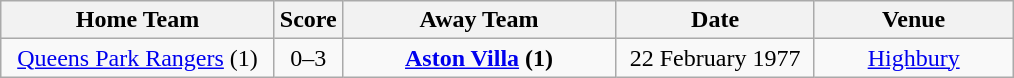<table class="wikitable" style="text-align:center;">
<tr>
<th width=175>Home Team</th>
<th width=20>Score</th>
<th width=175>Away Team</th>
<th width= 125>Date</th>
<th width= 125>Venue</th>
</tr>
<tr>
<td><a href='#'>Queens Park Rangers</a> (1)</td>
<td>0–3</td>
<td><strong><a href='#'>Aston Villa</a> (1)</strong></td>
<td>22 February 1977</td>
<td><a href='#'>Highbury</a></td>
</tr>
</table>
